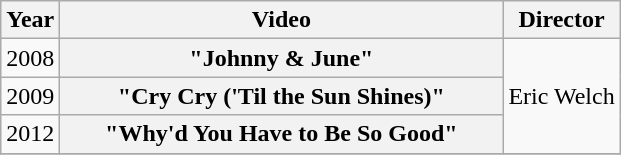<table class="wikitable plainrowheaders">
<tr>
<th>Year</th>
<th style="width:18em;">Video</th>
<th>Director</th>
</tr>
<tr>
<td>2008</td>
<th scope="row">"Johnny & June"</th>
<td rowspan="3">Eric Welch</td>
</tr>
<tr>
<td>2009</td>
<th scope="row">"Cry Cry ('Til the Sun Shines)"</th>
</tr>
<tr>
<td>2012</td>
<th scope="row">"Why'd You Have to Be So Good"</th>
</tr>
<tr>
</tr>
</table>
